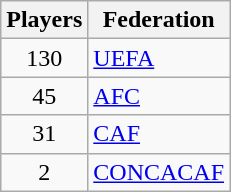<table class="wikitable">
<tr>
<th>Players</th>
<th>Federation</th>
</tr>
<tr>
<td align="center">130</td>
<td><a href='#'>UEFA</a></td>
</tr>
<tr>
<td align="center">45</td>
<td><a href='#'>AFC</a></td>
</tr>
<tr>
<td align="center">31</td>
<td><a href='#'>CAF</a></td>
</tr>
<tr>
<td align="center">2</td>
<td><a href='#'>CONCACAF</a></td>
</tr>
</table>
